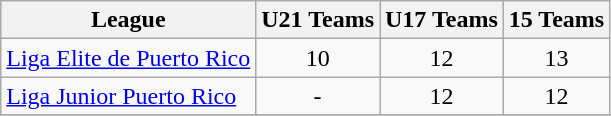<table class="wikitable sortable" style="text-align: center;">
<tr>
<th>League</th>
<th>U21 Teams</th>
<th>U17 Teams</th>
<th>15 Teams</th>
</tr>
<tr>
<td align=left><a href='#'>Liga Elite de Puerto Rico</a></td>
<td>10</td>
<td>12</td>
<td>13</td>
</tr>
<tr>
<td align=left><a href='#'>Liga Junior Puerto Rico</a></td>
<td>-</td>
<td>12</td>
<td>12</td>
</tr>
<tr>
</tr>
</table>
